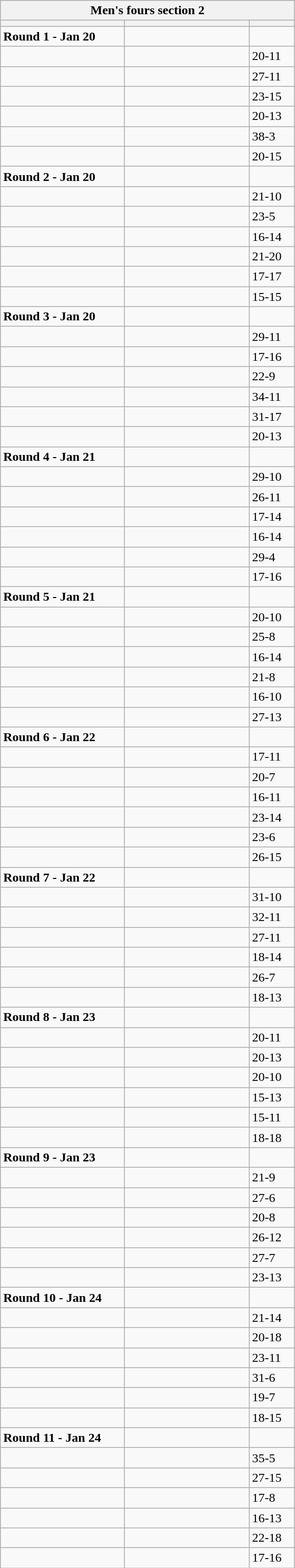<table class="wikitable">
<tr>
<th colspan="3">Men's fours section 2</th>
</tr>
<tr>
<th width=150></th>
<th width=150></th>
<th width=50></th>
</tr>
<tr>
<td><strong>Round 1 - Jan 20</strong></td>
<td></td>
<td></td>
</tr>
<tr>
<td></td>
<td></td>
<td>20-11</td>
</tr>
<tr>
<td></td>
<td></td>
<td>27-11</td>
</tr>
<tr>
<td></td>
<td></td>
<td>23-15</td>
</tr>
<tr>
<td></td>
<td></td>
<td>20-13</td>
</tr>
<tr>
<td></td>
<td></td>
<td>38-3</td>
</tr>
<tr>
<td></td>
<td></td>
<td>20-15</td>
</tr>
<tr>
<td><strong>Round 2 - Jan 20</strong></td>
<td></td>
<td></td>
</tr>
<tr>
<td></td>
<td></td>
<td>21-10</td>
</tr>
<tr>
<td></td>
<td></td>
<td>23-5</td>
</tr>
<tr>
<td></td>
<td></td>
<td>16-14</td>
</tr>
<tr>
<td></td>
<td></td>
<td>21-20</td>
</tr>
<tr>
<td></td>
<td></td>
<td>17-17</td>
</tr>
<tr>
<td></td>
<td></td>
<td>15-15</td>
</tr>
<tr>
<td><strong>Round 3 - Jan 20</strong></td>
<td></td>
<td></td>
</tr>
<tr>
<td></td>
<td></td>
<td>29-11</td>
</tr>
<tr>
<td></td>
<td></td>
<td>17-16</td>
</tr>
<tr>
<td></td>
<td></td>
<td>22-9</td>
</tr>
<tr>
<td></td>
<td></td>
<td>34-11</td>
</tr>
<tr>
<td></td>
<td></td>
<td>31-17</td>
</tr>
<tr>
<td></td>
<td></td>
<td>20-13</td>
</tr>
<tr>
<td><strong>Round 4 - Jan 21</strong></td>
<td></td>
<td></td>
</tr>
<tr>
<td></td>
<td></td>
<td>29-10</td>
</tr>
<tr>
<td></td>
<td></td>
<td>26-11</td>
</tr>
<tr>
<td></td>
<td></td>
<td>17-14</td>
</tr>
<tr>
<td></td>
<td></td>
<td>16-14</td>
</tr>
<tr>
<td></td>
<td></td>
<td>29-4</td>
</tr>
<tr>
<td></td>
<td></td>
<td>17-16</td>
</tr>
<tr>
<td><strong>Round 5 - Jan 21</strong></td>
<td></td>
<td></td>
</tr>
<tr>
<td></td>
<td></td>
<td>20-10</td>
</tr>
<tr>
<td></td>
<td></td>
<td>25-8</td>
</tr>
<tr>
<td></td>
<td></td>
<td>16-14</td>
</tr>
<tr>
<td></td>
<td></td>
<td>21-8</td>
</tr>
<tr>
<td></td>
<td></td>
<td>16-10</td>
</tr>
<tr>
<td></td>
<td></td>
<td>27-13</td>
</tr>
<tr>
<td><strong>Round 6  - Jan 22</strong></td>
<td></td>
<td></td>
</tr>
<tr>
<td></td>
<td></td>
<td>17-11</td>
</tr>
<tr>
<td></td>
<td></td>
<td>20-7</td>
</tr>
<tr>
<td></td>
<td></td>
<td>16-11</td>
</tr>
<tr>
<td></td>
<td></td>
<td>23-14</td>
</tr>
<tr>
<td></td>
<td></td>
<td>23-6</td>
</tr>
<tr>
<td></td>
<td></td>
<td>26-15</td>
</tr>
<tr>
<td><strong>Round 7 - Jan 22</strong></td>
<td></td>
<td></td>
</tr>
<tr>
<td></td>
<td></td>
<td>31-10</td>
</tr>
<tr>
<td></td>
<td></td>
<td>32-11</td>
</tr>
<tr>
<td></td>
<td></td>
<td>27-11</td>
</tr>
<tr>
<td></td>
<td></td>
<td>18-14</td>
</tr>
<tr>
<td></td>
<td></td>
<td>26-7</td>
</tr>
<tr>
<td></td>
<td></td>
<td>18-13</td>
</tr>
<tr>
<td><strong>Round 8 - Jan 23</strong></td>
<td></td>
<td></td>
</tr>
<tr>
<td></td>
<td></td>
<td>20-11</td>
</tr>
<tr>
<td></td>
<td></td>
<td>20-13</td>
</tr>
<tr>
<td></td>
<td></td>
<td>20-10</td>
</tr>
<tr>
<td></td>
<td></td>
<td>15-13</td>
</tr>
<tr>
<td></td>
<td></td>
<td>15-11</td>
</tr>
<tr>
<td></td>
<td></td>
<td>18-18</td>
</tr>
<tr>
<td><strong>Round 9 - Jan 23</strong></td>
<td></td>
<td></td>
</tr>
<tr>
<td></td>
<td></td>
<td>21-9</td>
</tr>
<tr>
<td></td>
<td></td>
<td>27-6</td>
</tr>
<tr>
<td></td>
<td></td>
<td>20-8</td>
</tr>
<tr>
<td></td>
<td></td>
<td>26-12</td>
</tr>
<tr>
<td></td>
<td></td>
<td>27-7</td>
</tr>
<tr>
<td></td>
<td></td>
<td>23-13</td>
</tr>
<tr>
<td><strong>Round 10 - Jan 24</strong></td>
<td></td>
<td></td>
</tr>
<tr>
<td></td>
<td></td>
<td>21-14</td>
</tr>
<tr>
<td></td>
<td></td>
<td>20-18</td>
</tr>
<tr>
<td></td>
<td></td>
<td>23-11</td>
</tr>
<tr>
<td></td>
<td></td>
<td>31-6</td>
</tr>
<tr>
<td></td>
<td></td>
<td>19-7</td>
</tr>
<tr>
<td></td>
<td></td>
<td>18-15</td>
</tr>
<tr>
<td><strong>Round 11 - Jan 24</strong></td>
<td></td>
<td></td>
</tr>
<tr>
<td></td>
<td></td>
<td>35-5</td>
</tr>
<tr>
<td></td>
<td></td>
<td>27-15</td>
</tr>
<tr>
<td></td>
<td></td>
<td>17-8</td>
</tr>
<tr>
<td></td>
<td></td>
<td>16-13</td>
</tr>
<tr>
<td></td>
<td></td>
<td>22-18</td>
</tr>
<tr>
<td></td>
<td></td>
<td>17-16</td>
</tr>
</table>
